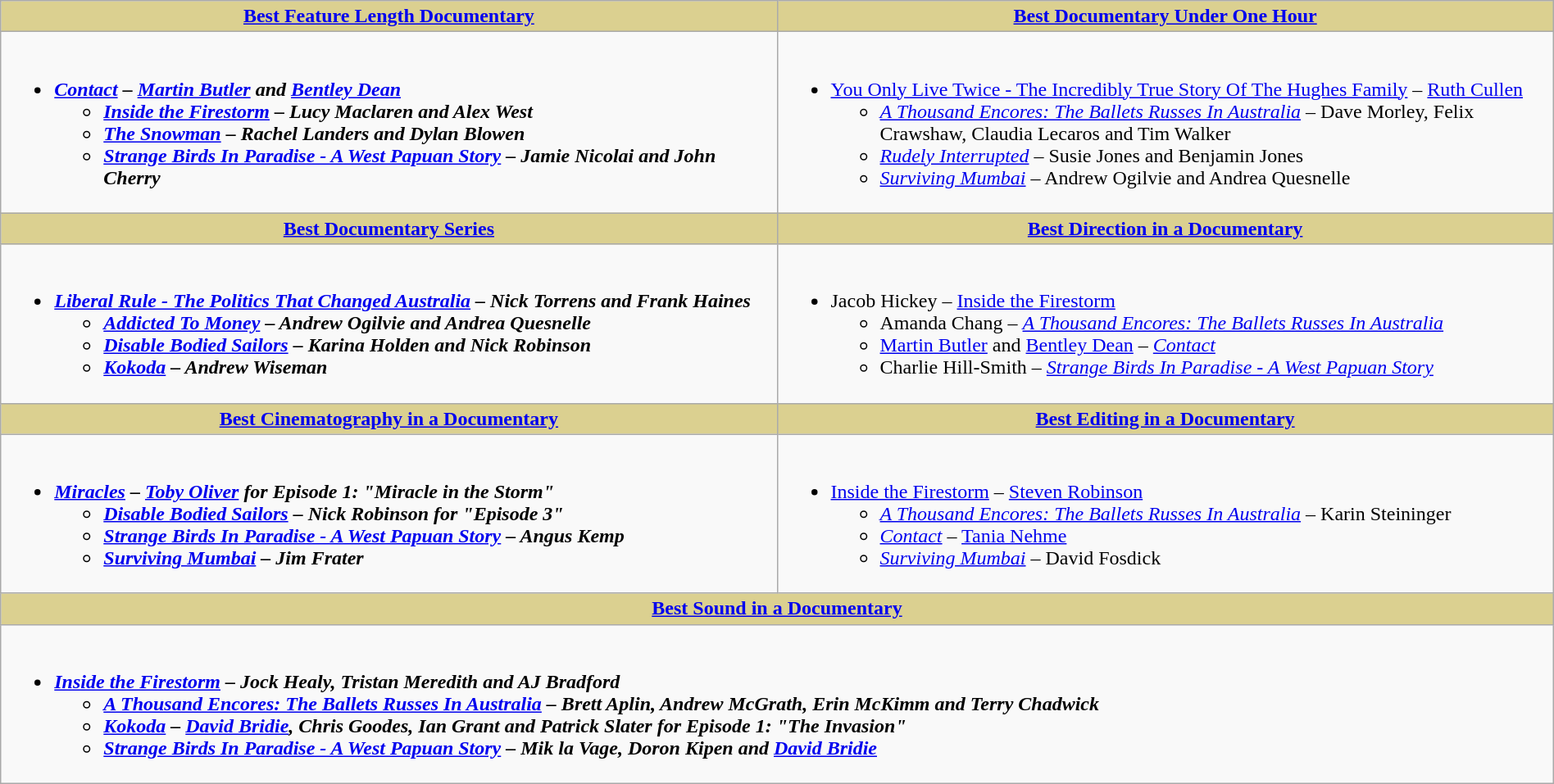<table class="wikitable" style="width:100%">
<tr>
<th style="background:#dbd090; width:50%"><a href='#'>Best Feature Length Documentary</a></th>
<th style="background:#dbd090; width:50%"><a href='#'>Best Documentary Under One Hour</a></th>
</tr>
<tr>
<td valign="top"><br><ul><li><strong><em><a href='#'>Contact</a><em> – <a href='#'>Martin Butler</a> and <a href='#'>Bentley Dean</a><strong><ul><li></em><a href='#'>Inside the Firestorm</a><em> – Lucy Maclaren and Alex West</li><li></em><a href='#'>The Snowman</a><em> – Rachel Landers and Dylan Blowen</li><li></em><a href='#'>Strange Birds In Paradise - A West Papuan Story</a><em> – Jamie Nicolai and John Cherry</li></ul></li></ul></td>
<td valign="top"><br><ul><li></em></strong><a href='#'>You Only Live Twice - The Incredibly True Story Of The Hughes Family</a></em> – <a href='#'>Ruth Cullen</a></strong><ul><li><em><a href='#'>A Thousand Encores: The Ballets Russes In Australia</a></em> – Dave Morley, Felix Crawshaw, Claudia Lecaros and Tim Walker</li><li><em><a href='#'>Rudely Interrupted</a></em> – Susie Jones and Benjamin Jones</li><li><em><a href='#'>Surviving Mumbai</a></em> – Andrew Ogilvie and Andrea Quesnelle</li></ul></li></ul></td>
</tr>
<tr>
<th style="background:#dbd090; width:50%"><a href='#'>Best Documentary Series</a></th>
<th style="background:#dbd090; width:50%"><a href='#'>Best Direction in a Documentary</a></th>
</tr>
<tr>
<td valign="top"><br><ul><li><strong><em><a href='#'>Liberal Rule - The Politics That Changed Australia</a><em> – Nick Torrens and Frank Haines<strong><ul><li></em><a href='#'>Addicted To Money</a><em> – Andrew Ogilvie and Andrea Quesnelle</li><li></em><a href='#'>Disable Bodied Sailors</a><em> – Karina Holden and Nick Robinson</li><li></em><a href='#'>Kokoda</a><em> – Andrew Wiseman</li></ul></li></ul></td>
<td valign="top"><br><ul><li></strong>Jacob Hickey – </em><a href='#'>Inside the Firestorm</a></em></strong><ul><li>Amanda Chang – <em><a href='#'>A Thousand Encores: The Ballets Russes In Australia</a></em></li><li><a href='#'>Martin Butler</a> and <a href='#'>Bentley Dean</a> – <em><a href='#'>Contact</a></em></li><li>Charlie Hill-Smith – <em><a href='#'>Strange Birds In Paradise - A West Papuan Story</a></em></li></ul></li></ul></td>
</tr>
<tr>
<th style="background:#dbd090; width:50%"><a href='#'>Best Cinematography in a Documentary</a></th>
<th style="background:#dbd090; width:50%"><a href='#'>Best Editing in a Documentary</a></th>
</tr>
<tr>
<td valign="top"><br><ul><li><strong><em><a href='#'>Miracles</a><em> – <a href='#'>Toby Oliver</a><strong> for Episode 1: "Miracle in the Storm"<ul><li></em><a href='#'>Disable Bodied Sailors</a><em> – Nick Robinson for "Episode 3"</li><li></em><a href='#'>Strange Birds In Paradise - A West Papuan Story</a><em> – Angus Kemp</li><li></em><a href='#'>Surviving Mumbai</a><em> – Jim Frater</li></ul></li></ul></td>
<td valign="top"><br><ul><li></em></strong><a href='#'>Inside the Firestorm</a></em> – <a href='#'>Steven Robinson</a></strong><ul><li><em><a href='#'>A Thousand Encores: The Ballets Russes In Australia</a></em> – Karin Steininger</li><li><em><a href='#'>Contact</a></em> – <a href='#'>Tania Nehme</a></li><li><em><a href='#'>Surviving Mumbai</a></em> – David Fosdick</li></ul></li></ul></td>
</tr>
<tr>
<th colspan="2" style="background:#dbd090; width:50%"><a href='#'>Best Sound in a Documentary</a></th>
</tr>
<tr>
<td colspan="2" valign="top"><br><ul><li><strong><em><a href='#'>Inside the Firestorm</a><em> – Jock Healy, Tristan Meredith and AJ Bradford<strong><ul><li></em><a href='#'>A Thousand Encores: The Ballets Russes In Australia</a><em> – Brett Aplin, Andrew McGrath, Erin McKimm and Terry Chadwick</li><li></em><a href='#'>Kokoda</a><em> – <a href='#'>David Bridie</a>, Chris Goodes, Ian Grant and Patrick Slater for Episode 1: "The Invasion"</li><li></em><a href='#'>Strange Birds In Paradise - A West Papuan Story</a><em> – Mik la Vage, Doron Kipen and <a href='#'>David Bridie</a></li></ul></li></ul></td>
</tr>
</table>
